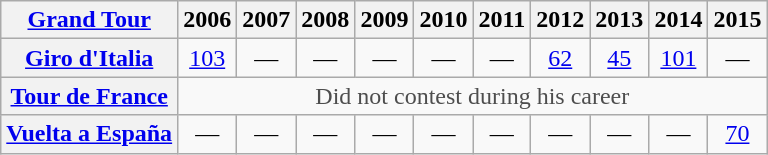<table class="wikitable plainrowheaders">
<tr>
<th scope="col"><a href='#'>Grand Tour</a></th>
<th scope="col">2006</th>
<th scope="col">2007</th>
<th scope="col">2008</th>
<th scope="col">2009</th>
<th scope="col">2010</th>
<th scope="col">2011</th>
<th scope="col">2012</th>
<th scope="col">2013</th>
<th scope="col">2014</th>
<th scope="col">2015</th>
</tr>
<tr style="text-align:center;">
<th scope="row"> <a href='#'>Giro d'Italia</a></th>
<td><a href='#'>103</a></td>
<td>—</td>
<td>—</td>
<td>—</td>
<td>—</td>
<td>—</td>
<td><a href='#'>62</a></td>
<td><a href='#'>45</a></td>
<td><a href='#'>101</a></td>
<td>—</td>
</tr>
<tr style="text-align:center;">
<th scope="row"> <a href='#'>Tour de France</a></th>
<td style="color:#4d4d4d;" colspan=10>Did not contest during his career</td>
</tr>
<tr style="text-align:center;">
<th scope="row"> <a href='#'>Vuelta a España</a></th>
<td>—</td>
<td>—</td>
<td>—</td>
<td>—</td>
<td>—</td>
<td>—</td>
<td>—</td>
<td>—</td>
<td>—</td>
<td><a href='#'>70</a></td>
</tr>
</table>
